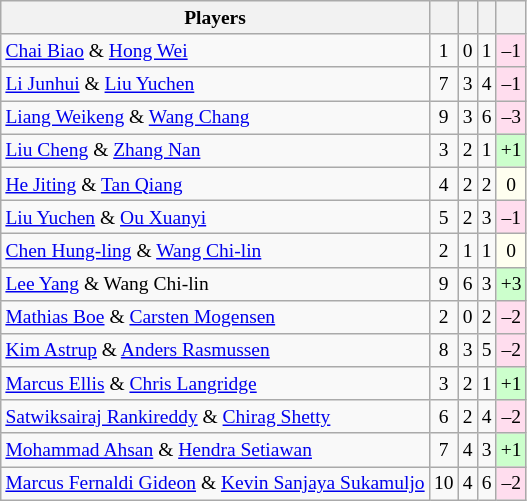<table class="sortable wikitable" style="text-align:center; font-size:small">
<tr>
<th>Players</th>
<th></th>
<th></th>
<th></th>
<th></th>
</tr>
<tr>
<td align="left"> <a href='#'>Chai Biao</a> & <a href='#'>Hong Wei</a></td>
<td>1</td>
<td>0</td>
<td>1</td>
<td bgcolor="#ffddee">–1</td>
</tr>
<tr>
<td align="left"> <a href='#'>Li Junhui</a> & <a href='#'>Liu Yuchen</a></td>
<td>7</td>
<td>3</td>
<td>4</td>
<td bgcolor="#ffddee">–1</td>
</tr>
<tr>
<td align="left"> <a href='#'>Liang Weikeng</a> & <a href='#'>Wang Chang</a></td>
<td>9</td>
<td>3</td>
<td>6</td>
<td bgcolor="#ffddee">–3</td>
</tr>
<tr>
<td align="left"> <a href='#'>Liu Cheng</a> & <a href='#'>Zhang Nan</a></td>
<td>3</td>
<td>2</td>
<td>1</td>
<td bgcolor="#ccffcc">+1</td>
</tr>
<tr>
<td align="left"> <a href='#'>He Jiting</a> & <a href='#'>Tan Qiang</a></td>
<td>4</td>
<td>2</td>
<td>2</td>
<td bgcolor="#fffff0">0</td>
</tr>
<tr>
<td align="left"> <a href='#'>Liu Yuchen</a> & <a href='#'>Ou Xuanyi</a></td>
<td>5</td>
<td>2</td>
<td>3</td>
<td bgcolor="#ffddee">–1</td>
</tr>
<tr>
<td align="left"> <a href='#'>Chen Hung-ling</a> & <a href='#'>Wang Chi-lin</a></td>
<td>2</td>
<td>1</td>
<td>1</td>
<td bgcolor="#fffff0">0</td>
</tr>
<tr>
<td align="left"> <a href='#'>Lee Yang</a> & Wang Chi-lin</td>
<td>9</td>
<td>6</td>
<td>3</td>
<td bgcolor="#ccffcc">+3</td>
</tr>
<tr>
<td align="left"> <a href='#'>Mathias Boe</a> & <a href='#'>Carsten Mogensen</a></td>
<td>2</td>
<td>0</td>
<td>2</td>
<td bgcolor="#ffddee">–2</td>
</tr>
<tr>
<td align="left"> <a href='#'>Kim Astrup</a> & <a href='#'>Anders Rasmussen</a></td>
<td>8</td>
<td>3</td>
<td>5</td>
<td bgcolor="#ffddee">–2</td>
</tr>
<tr>
<td align="left"> <a href='#'>Marcus Ellis</a> & <a href='#'>Chris Langridge</a></td>
<td>3</td>
<td>2</td>
<td>1</td>
<td bgcolor="#ccffcc">+1</td>
</tr>
<tr>
<td align="left"> <a href='#'>Satwiksairaj Rankireddy</a> & <a href='#'>Chirag Shetty</a></td>
<td>6</td>
<td>2</td>
<td>4</td>
<td bgcolor="#ffddee">–2</td>
</tr>
<tr>
<td align="left"> <a href='#'>Mohammad Ahsan</a> & <a href='#'>Hendra Setiawan</a></td>
<td>7</td>
<td>4</td>
<td>3</td>
<td bgcolor="#ccffcc">+1</td>
</tr>
<tr>
<td align="left"> <a href='#'>Marcus Fernaldi Gideon</a> & <a href='#'>Kevin Sanjaya Sukamuljo</a></td>
<td>10</td>
<td>4</td>
<td>6</td>
<td bgcolor="#ffddee">–2</td>
</tr>
</table>
